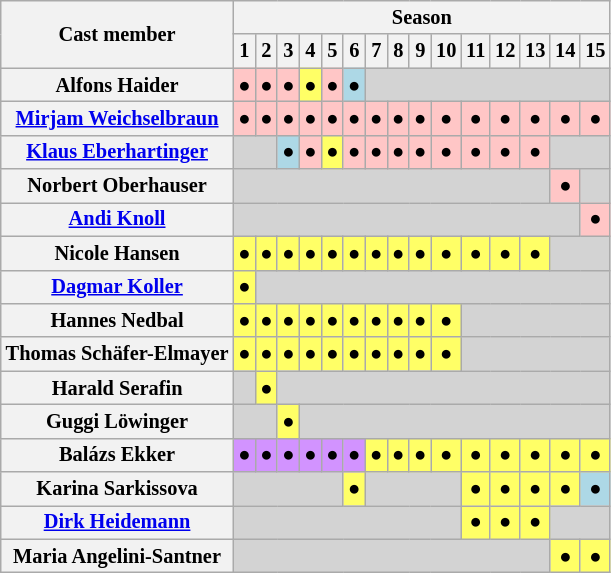<table class="wikitable unsortable" style="text-align:center; font-size:85%;">
<tr>
<th rowspan="2">Cast member</th>
<th colspan="15">Season</th>
</tr>
<tr>
<th>1</th>
<th>2</th>
<th>3</th>
<th>4</th>
<th>5</th>
<th>6</th>
<th>7</th>
<th>8</th>
<th>9</th>
<th>10</th>
<th>11</th>
<th>12</th>
<th>13</th>
<th>14</th>
<th>15</th>
</tr>
<tr>
<th scope="row">Alfons Haider</th>
<td bgcolor="ffc6c6">●</td>
<td bgcolor="ffc6c6">●</td>
<td bgcolor="ffc6c6">●</td>
<td bgcolor="FFFF66">●</td>
<td bgcolor="ffc6c6">●</td>
<td bgcolor="lightblue">●</td>
<td colspan="9" bgcolor="lightgray"></td>
</tr>
<tr>
<th scope="row"><a href='#'>Mirjam Weichselbraun</a></th>
<td bgcolor="ffc6c6">●</td>
<td bgcolor="ffc6c6">●</td>
<td bgcolor="ffc6c6">●</td>
<td bgcolor="ffc6c6">●</td>
<td bgcolor="ffc6c6">●</td>
<td bgcolor="ffc6c6">●</td>
<td bgcolor="ffc6c6">●</td>
<td bgcolor="ffc6c6">●</td>
<td bgcolor="ffc6c6">●</td>
<td bgcolor="ffc6c6">●</td>
<td bgcolor="ffc6c6">●</td>
<td bgcolor="ffc6c6">●</td>
<td bgcolor="ffc6c6">●</td>
<td bgcolor="ffc6c6">●</td>
<td bgcolor="ffc6c6">●</td>
</tr>
<tr>
<th scope="row"><a href='#'>Klaus Eberhartinger</a></th>
<td colspan="2" bgcolor="lightgray"></td>
<td bgcolor="lightblue">●</td>
<td bgcolor="ffc6c6">●</td>
<td bgcolor="FFFF66">●</td>
<td bgcolor="ffc6c6">●</td>
<td bgcolor="ffc6c6">●</td>
<td bgcolor="ffc6c6">●</td>
<td bgcolor="ffc6c6">●</td>
<td bgcolor="ffc6c6">●</td>
<td bgcolor="ffc6c6">●</td>
<td bgcolor="ffc6c6">●</td>
<td bgcolor="ffc6c6">●</td>
<td colspan="2" bgcolor="lightgray"></td>
</tr>
<tr>
<th scope="row">Norbert Oberhauser</th>
<td colspan="13" bgcolor="lightgray"></td>
<td bgcolor="ffc6c6">●</td>
<td bgcolor="lightgray"></td>
</tr>
<tr>
<th scope="row"><a href='#'>Andi Knoll</a></th>
<td colspan="14" bgcolor="lightgray"></td>
<td bgcolor="ffc6c6">●</td>
</tr>
<tr>
<th scope="row">Nicole Hansen</th>
<td bgcolor="FFFF66">●</td>
<td bgcolor="FFFF66">●</td>
<td bgcolor="FFFF66">●</td>
<td bgcolor="FFFF66">●</td>
<td bgcolor="FFFF66">●</td>
<td bgcolor="FFFF66">●</td>
<td bgcolor="FFFF66">●</td>
<td bgcolor="FFFF66">●</td>
<td bgcolor="FFFF66">●</td>
<td bgcolor="FFFF66">●</td>
<td bgcolor="FFFF66">●</td>
<td bgcolor="FFFF66">●</td>
<td bgcolor="FFFF66">●</td>
<td colspan="2" bgcolor="lightgray"></td>
</tr>
<tr>
<th scope="row"><a href='#'>Dagmar Koller</a></th>
<td bgcolor="FFFF66">●</td>
<td colspan="14" bgcolor="lightgray"></td>
</tr>
<tr>
<th scope="row">Hannes Nedbal</th>
<td bgcolor="FFFF66">●</td>
<td bgcolor="FFFF66">●</td>
<td bgcolor="FFFF66">●</td>
<td bgcolor="FFFF66">●</td>
<td bgcolor="FFFF66">●</td>
<td bgcolor="FFFF66">●</td>
<td bgcolor="FFFF66">●</td>
<td bgcolor="FFFF66">●</td>
<td bgcolor="FFFF66">●</td>
<td bgcolor="FFFF66">●</td>
<td colspan="5" bgcolor="lightgray"></td>
</tr>
<tr>
<th scope="row">Thomas Schäfer-Elmayer</th>
<td bgcolor="FFFF66">●</td>
<td bgcolor="FFFF66">●</td>
<td bgcolor="FFFF66">●</td>
<td bgcolor="FFFF66">●</td>
<td bgcolor="FFFF66">●</td>
<td bgcolor="FFFF66">●</td>
<td bgcolor="FFFF66">●</td>
<td bgcolor="FFFF66">●</td>
<td bgcolor="FFFF66">●</td>
<td bgcolor="FFFF66">●</td>
<td colspan="5" bgcolor="lightgray"></td>
</tr>
<tr>
<th scope="row">Harald Serafin</th>
<td bgcolor="lightgray"></td>
<td bgcolor="FFFF66">●</td>
<td colspan="13" bgcolor="lightgray"></td>
</tr>
<tr>
<th scope="row">Guggi Löwinger</th>
<td colspan="2" bgcolor="lightgray"></td>
<td bgcolor="FFFF66">●</td>
<td colspan="12" bgcolor="lightgray"></td>
</tr>
<tr>
<th scope="row">Balázs Ekker</th>
<td bgcolor="d293ff">●</td>
<td bgcolor="d293ff">●</td>
<td bgcolor="d293ff">●</td>
<td bgcolor="d293ff">●</td>
<td bgcolor="d293ff">●</td>
<td bgcolor="d293ff">●</td>
<td bgcolor="FFFF66">●</td>
<td bgcolor="FFFF66">●</td>
<td bgcolor="FFFF66">●</td>
<td bgcolor="FFFF66">●</td>
<td bgcolor="FFFF66">●</td>
<td bgcolor="FFFF66">●</td>
<td bgcolor="FFFF66">●</td>
<td bgcolor="FFFF66">●</td>
<td bgcolor="FFFF66">●</td>
</tr>
<tr>
<th scope="row">Karina Sarkissova</th>
<td colspan=5 bgcolor="lightgray"></td>
<td bgcolor="FFFF66">●</td>
<td colspan=4 bgcolor="lightgray"></td>
<td bgcolor="FFFF66">●</td>
<td bgcolor="FFFF66">●</td>
<td bgcolor="FFFF66">●</td>
<td bgcolor="FFFF66">●</td>
<td bgcolor="lightblue">●</td>
</tr>
<tr>
<th scope="row"><a href='#'>Dirk Heidemann</a></th>
<td colspan=10 bgcolor="lightgray"></td>
<td bgcolor="FFFF66">●</td>
<td bgcolor="FFFF66">●</td>
<td bgcolor="FFFF66">●</td>
<td colspan="2" bgcolor="lightgray"></td>
</tr>
<tr>
<th scope="row">Maria Angelini-Santner</th>
<td colspan="13" bgcolor="lightgray"></td>
<td bgcolor="FFFF66">●</td>
<td bgcolor="FFFF66">●</td>
</tr>
</table>
